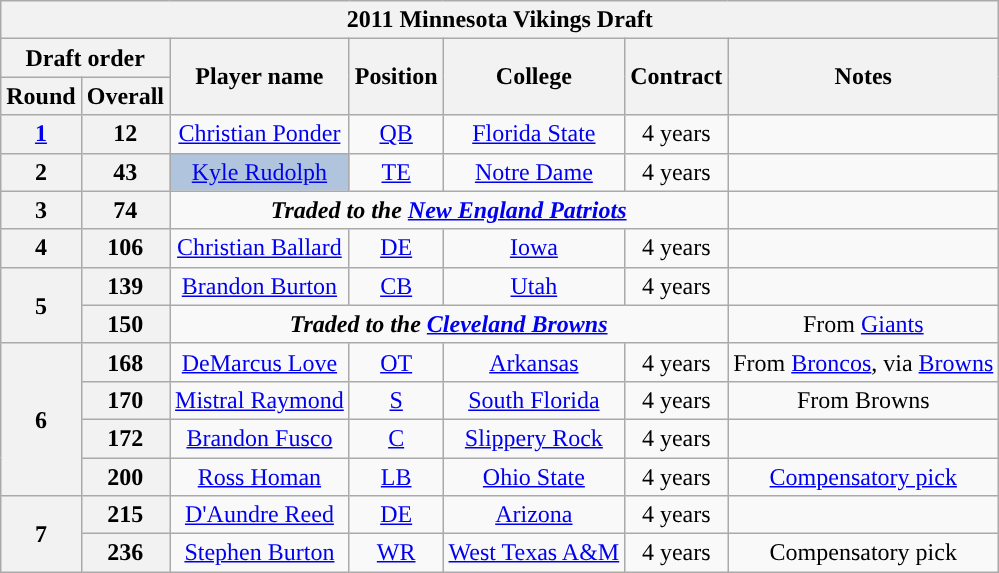<table class="wikitable" style="text-align:center;">
<tr>
<th colspan="7">2011 Minnesota Vikings Draft</th>
</tr>
<tr>
<th colspan="2">Draft order</th>
<th rowspan="2">Player name</th>
<th rowspan="2">Position</th>
<th rowspan="2">College</th>
<th rowspan="2">Contract</th>
<th rowspan="2">Notes</th>
</tr>
<tr>
<th>Round</th>
<th>Overall</th>
</tr>
<tr>
<th><a href='#'>1</a></th>
<th>12</th>
<td><a href='#'>Christian Ponder</a></td>
<td><a href='#'>QB</a></td>
<td><a href='#'>Florida State</a></td>
<td>4 years</td>
<td></td>
</tr>
<tr>
<th>2</th>
<th>43</th>
<td bgcolor=lightsteelblue><a href='#'>Kyle Rudolph</a></td>
<td><a href='#'>TE</a></td>
<td><a href='#'>Notre Dame</a></td>
<td>4 years</td>
<td></td>
</tr>
<tr>
<th>3</th>
<th>74</th>
<td colspan="4"><strong><em>Traded to the <a href='#'>New England Patriots</a></em></strong></td>
<td></td>
</tr>
<tr>
<th>4</th>
<th>106</th>
<td><a href='#'>Christian Ballard</a></td>
<td><a href='#'>DE</a></td>
<td><a href='#'>Iowa</a></td>
<td>4 years</td>
<td></td>
</tr>
<tr>
<th rowspan="2">5</th>
<th>139</th>
<td><a href='#'>Brandon Burton</a></td>
<td><a href='#'>CB</a></td>
<td><a href='#'>Utah</a></td>
<td>4 years</td>
<td></td>
</tr>
<tr>
<th>150</th>
<td colspan="4"><strong><em>Traded to the <a href='#'>Cleveland Browns</a></em></strong></td>
<td>From <a href='#'>Giants</a></td>
</tr>
<tr>
<th rowspan="4">6</th>
<th>168</th>
<td><a href='#'>DeMarcus Love</a></td>
<td><a href='#'>OT</a></td>
<td><a href='#'>Arkansas</a></td>
<td>4 years</td>
<td>From <a href='#'>Broncos</a>, via <a href='#'>Browns</a></td>
</tr>
<tr>
<th>170</th>
<td><a href='#'>Mistral Raymond</a></td>
<td><a href='#'>S</a></td>
<td><a href='#'>South Florida</a></td>
<td>4 years</td>
<td>From Browns</td>
</tr>
<tr>
<th>172</th>
<td><a href='#'>Brandon Fusco</a></td>
<td><a href='#'>C</a></td>
<td><a href='#'>Slippery Rock</a></td>
<td>4 years</td>
<td></td>
</tr>
<tr>
<th>200</th>
<td><a href='#'>Ross Homan</a></td>
<td><a href='#'>LB</a></td>
<td><a href='#'>Ohio State</a></td>
<td>4 years</td>
<td><a href='#'>Compensatory pick</a></td>
</tr>
<tr>
<th rowspan="2">7</th>
<th>215</th>
<td><a href='#'>D'Aundre Reed</a></td>
<td><a href='#'>DE</a></td>
<td><a href='#'>Arizona</a></td>
<td>4 years</td>
<td></td>
</tr>
<tr>
<th>236</th>
<td><a href='#'>Stephen Burton</a></td>
<td><a href='#'>WR</a></td>
<td><a href='#'>West Texas A&M</a></td>
<td>4 years</td>
<td>Compensatory pick</td>
</tr>
</table>
